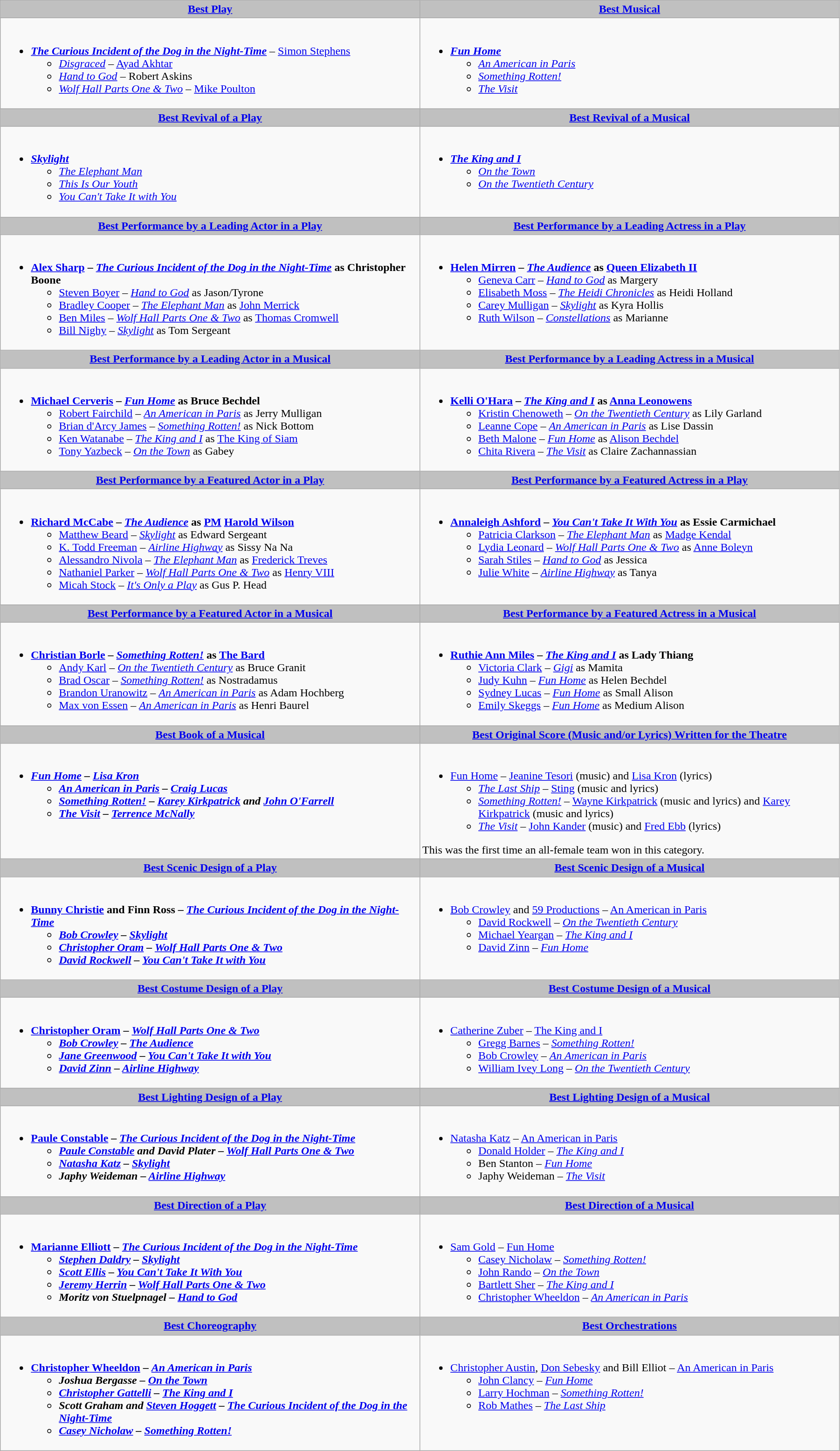<table class="wikitable" style="width:95%;">
<tr>
<th ! style="background:silver; width:50%;"><a href='#'>Best Play</a></th>
<th ! style="background:silver; width:50%;"><a href='#'>Best Musical</a></th>
</tr>
<tr>
<td valign="top"><br><ul><li><strong><em><a href='#'>The Curious Incident of the Dog in the Night-Time</a></em></strong> – <a href='#'>Simon Stephens</a><ul><li><em><a href='#'>Disgraced</a></em> – <a href='#'>Ayad Akhtar</a></li><li><em><a href='#'>Hand to God</a></em> – Robert Askins</li><li><em><a href='#'>Wolf Hall Parts One & Two</a></em> – <a href='#'>Mike Poulton</a></li></ul></li></ul></td>
<td valign="top"><br><ul><li><strong><em><a href='#'>Fun Home</a></em></strong><ul><li><em><a href='#'>An American in Paris</a></em></li><li><em><a href='#'>Something Rotten!</a></em></li><li><em><a href='#'>The Visit</a></em></li></ul></li></ul></td>
</tr>
<tr>
<th ! style="background:silver; width=;"50%"><a href='#'>Best Revival of a Play</a></th>
<th ! style="background:silver; width=;"50%"><a href='#'>Best Revival of a Musical</a></th>
</tr>
<tr>
<td valign="top"><br><ul><li><strong><em><a href='#'>Skylight</a></em></strong><ul><li><em><a href='#'>The Elephant Man</a></em></li><li><em><a href='#'>This Is Our Youth</a></em></li><li><em><a href='#'>You Can't Take It with You</a></em></li></ul></li></ul></td>
<td valign="top"><br><ul><li><strong><em><a href='#'>The King and I</a></em></strong><ul><li><em><a href='#'>On the Town</a></em></li><li><em><a href='#'>On the Twentieth Century</a></em></li></ul></li></ul></td>
</tr>
<tr>
<th ! style="background:silver; width=;"50%"><a href='#'>Best Performance by a Leading Actor in a Play</a></th>
<th ! style="background:silver; width=;"50%"><a href='#'>Best Performance by a Leading Actress in a Play</a></th>
</tr>
<tr>
<td valign="top"><br><ul><li><strong><a href='#'>Alex Sharp</a> – <em><a href='#'>The Curious Incident of the Dog in the Night-Time</a></em> as Christopher Boone</strong><ul><li><a href='#'>Steven Boyer</a> – <em><a href='#'>Hand to God</a></em> as Jason/Tyrone</li><li><a href='#'>Bradley Cooper</a> – <em><a href='#'>The Elephant Man</a></em> as <a href='#'>John Merrick</a></li><li><a href='#'>Ben Miles</a> – <em><a href='#'>Wolf Hall Parts One & Two</a></em> as <a href='#'>Thomas Cromwell</a></li><li><a href='#'>Bill Nighy</a> – <em><a href='#'>Skylight</a></em> as Tom Sergeant</li></ul></li></ul></td>
<td valign="top"><br><ul><li><strong><a href='#'>Helen Mirren</a> – <em><a href='#'>The Audience</a></em> as <a href='#'>Queen Elizabeth II</a></strong><ul><li><a href='#'>Geneva Carr</a> – <em><a href='#'>Hand to God</a></em> as Margery</li><li><a href='#'>Elisabeth Moss</a> – <em><a href='#'>The Heidi Chronicles</a></em> as Heidi Holland</li><li><a href='#'>Carey Mulligan</a> – <em><a href='#'>Skylight</a></em> as Kyra Hollis</li><li><a href='#'>Ruth Wilson</a> – <em><a href='#'>Constellations</a></em> as Marianne</li></ul></li></ul></td>
</tr>
<tr>
<th ! style="background:silver; width=;"50%"><a href='#'>Best Performance by a Leading Actor in a Musical</a></th>
<th ! style="background:silver; width=;"50%"><a href='#'>Best Performance by a Leading Actress in a Musical</a></th>
</tr>
<tr>
<td valign="top"><br><ul><li><strong><a href='#'>Michael Cerveris</a> – <em><a href='#'>Fun Home</a></em> as Bruce Bechdel</strong><ul><li><a href='#'>Robert Fairchild</a> – <em><a href='#'>An American in Paris</a></em> as Jerry Mulligan</li><li><a href='#'>Brian d'Arcy James</a> – <em><a href='#'>Something Rotten!</a></em> as Nick Bottom</li><li><a href='#'>Ken Watanabe</a> – <em><a href='#'>The King and I</a></em> as <a href='#'>The King of Siam</a></li><li><a href='#'>Tony Yazbeck</a> – <em><a href='#'>On the Town</a></em> as Gabey</li></ul></li></ul></td>
<td valign="top"><br><ul><li><strong><a href='#'>Kelli O'Hara</a> – <em><a href='#'>The King and I</a></em> as <a href='#'>Anna Leonowens</a></strong><ul><li><a href='#'>Kristin Chenoweth</a> – <em><a href='#'>On the Twentieth Century</a></em> as Lily Garland</li><li><a href='#'>Leanne Cope</a> – <em><a href='#'>An American in Paris</a></em> as Lise Dassin</li><li><a href='#'>Beth Malone</a> – <em><a href='#'>Fun Home</a></em> as <a href='#'>Alison Bechdel</a></li><li><a href='#'>Chita Rivera</a> – <em><a href='#'>The Visit</a></em> as Claire Zachannassian</li></ul></li></ul></td>
</tr>
<tr>
<th ! style="background:silver; width=;"50%"><a href='#'>Best Performance by a Featured Actor in a Play</a></th>
<th ! style="background:silver; width=;"50%"><a href='#'>Best Performance by a Featured Actress in a Play</a></th>
</tr>
<tr>
<td valign="top"><br><ul><li><strong><a href='#'>Richard McCabe</a> – <em><a href='#'>The Audience</a></em> as <a href='#'>PM</a> <a href='#'>Harold Wilson</a></strong><ul><li><a href='#'>Matthew Beard</a> – <em><a href='#'>Skylight</a></em> as Edward Sergeant</li><li><a href='#'>K. Todd Freeman</a> – <em><a href='#'>Airline Highway</a></em> as Sissy Na Na</li><li><a href='#'>Alessandro Nivola</a> – <em><a href='#'>The Elephant Man</a></em> as <a href='#'>Frederick Treves</a></li><li><a href='#'>Nathaniel Parker</a> – <em><a href='#'>Wolf Hall Parts One & Two</a></em> as <a href='#'>Henry VIII</a></li><li><a href='#'>Micah Stock</a> – <em><a href='#'>It's Only a Play</a></em> as Gus P. Head</li></ul></li></ul></td>
<td valign="top"><br><ul><li><strong><a href='#'>Annaleigh Ashford</a> – <em><a href='#'>You Can't Take It With You</a></em> as Essie Carmichael</strong><ul><li><a href='#'>Patricia Clarkson</a> – <em><a href='#'>The Elephant Man</a></em> as <a href='#'>Madge Kendal</a></li><li><a href='#'>Lydia Leonard</a> – <em><a href='#'>Wolf Hall Parts One & Two</a></em> as <a href='#'>Anne Boleyn</a></li><li><a href='#'>Sarah Stiles</a> – <em><a href='#'>Hand to God</a></em> as Jessica</li><li><a href='#'>Julie White</a> – <em><a href='#'>Airline Highway</a></em> as Tanya</li></ul></li></ul></td>
</tr>
<tr>
<th ! style="background:silver; width=;"50%"><a href='#'>Best Performance by a Featured Actor in a Musical</a></th>
<th ! style="background:silver; width=;"50%"><a href='#'>Best Performance by a Featured Actress in a Musical</a></th>
</tr>
<tr>
<td valign="top"><br><ul><li><strong><a href='#'>Christian Borle</a> – <em><a href='#'>Something Rotten!</a></em> as <a href='#'>The Bard</a></strong><ul><li><a href='#'>Andy Karl</a> – <em><a href='#'>On the Twentieth Century</a></em> as Bruce Granit</li><li><a href='#'>Brad Oscar</a> – <em><a href='#'>Something Rotten!</a></em> as Nostradamus</li><li><a href='#'>Brandon Uranowitz</a> – <em><a href='#'>An American in Paris</a></em> as Adam Hochberg</li><li><a href='#'>Max von Essen</a> – <em><a href='#'>An American in Paris</a></em> as Henri Baurel</li></ul></li></ul></td>
<td valign="top"><br><ul><li><strong><a href='#'>Ruthie Ann Miles</a> – <em><a href='#'>The King and I</a></em> as Lady Thiang</strong><ul><li><a href='#'>Victoria Clark</a> – <em><a href='#'>Gigi</a></em> as Mamita</li><li><a href='#'>Judy Kuhn</a> – <em><a href='#'>Fun Home</a></em> as Helen Bechdel</li><li><a href='#'>Sydney Lucas</a> – <em><a href='#'>Fun Home</a></em> as Small Alison</li><li><a href='#'>Emily Skeggs</a> – <em><a href='#'>Fun Home</a></em> as Medium Alison</li></ul></li></ul></td>
</tr>
<tr>
<th ! style="background:silver; width=;"50%"><a href='#'>Best Book of a Musical</a></th>
<th ! style="background:silver; width=;"50%"><a href='#'>Best Original Score (Music and/or Lyrics) Written for the Theatre</a></th>
</tr>
<tr>
<td valign="top"><br><ul><li><strong><em><a href='#'>Fun Home</a><em> – <a href='#'>Lisa Kron</a><strong><ul><li></em><a href='#'>An American in Paris</a><em> – <a href='#'>Craig Lucas</a></li><li></em><a href='#'>Something Rotten!</a><em> – <a href='#'>Karey Kirkpatrick</a> and <a href='#'>John O'Farrell</a></li><li></em><a href='#'>The Visit</a><em> – <a href='#'>Terrence McNally</a></li></ul></li></ul></td>
<td valign="top"><br><ul><li></em></strong><a href='#'>Fun Home</a></em> – <a href='#'>Jeanine Tesori</a> (music) and <a href='#'>Lisa Kron</a> (lyrics)</strong><ul><li><em><a href='#'>The Last Ship</a></em> – <a href='#'>Sting</a> (music and lyrics)</li><li><em><a href='#'>Something Rotten!</a></em> – <a href='#'>Wayne Kirkpatrick</a> (music and lyrics) and <a href='#'>Karey Kirkpatrick</a> (music and lyrics)</li><li><em><a href='#'>The Visit</a></em> – <a href='#'>John Kander</a> (music) and <a href='#'>Fred Ebb</a> (lyrics)</li></ul></li></ul>This was the first time an all-female team won in this category.</td>
</tr>
<tr>
<th ! style="background:silver; width=;"50%"><a href='#'>Best Scenic Design of a Play</a></th>
<th ! style="background:silver; width=;"50%"><a href='#'>Best Scenic Design of a Musical</a></th>
</tr>
<tr>
<td valign="top"><br><ul><li><strong><a href='#'>Bunny Christie</a> and Finn Ross – <em><a href='#'>The Curious Incident of the Dog in the Night-Time</a><strong><em><ul><li><a href='#'>Bob Crowley</a> – </em><a href='#'>Skylight</a><em></li><li><a href='#'>Christopher Oram</a> – </em><a href='#'>Wolf Hall Parts One & Two</a><em></li><li><a href='#'>David Rockwell</a> – </em><a href='#'>You Can't Take It with You</a><em></li></ul></li></ul></td>
<td valign="top"><br><ul><li></strong><a href='#'>Bob Crowley</a> and <a href='#'>59 Productions</a> – </em><a href='#'>An American in Paris</a></em></strong><ul><li><a href='#'>David Rockwell</a> – <em><a href='#'>On the Twentieth Century</a></em></li><li><a href='#'>Michael Yeargan</a> – <em><a href='#'>The King and I</a></em></li><li><a href='#'>David Zinn</a> – <em><a href='#'>Fun Home</a></em></li></ul></li></ul></td>
</tr>
<tr>
<th ! style="background:silver; width=;"50%"><a href='#'>Best Costume Design of a Play</a></th>
<th ! style="background:silver; width=;"50%"><a href='#'>Best Costume Design of a Musical</a></th>
</tr>
<tr>
<td valign="top"><br><ul><li><strong><a href='#'>Christopher Oram</a> – <em><a href='#'>Wolf Hall Parts One & Two</a><strong><em><ul><li><a href='#'>Bob Crowley</a> – </em><a href='#'>The Audience</a><em></li><li><a href='#'>Jane Greenwood</a> – </em><a href='#'>You Can't Take It with You</a><em></li><li><a href='#'>David Zinn</a> – </em><a href='#'>Airline Highway</a><em></li></ul></li></ul></td>
<td valign="top"><br><ul><li></strong><a href='#'>Catherine Zuber</a> – </em><a href='#'>The King and I</a></em></strong><ul><li><a href='#'>Gregg Barnes</a> – <em><a href='#'>Something Rotten!</a></em></li><li><a href='#'>Bob Crowley</a> – <em><a href='#'>An American in Paris</a></em></li><li><a href='#'>William Ivey Long</a> – <em><a href='#'>On the Twentieth Century</a></em></li></ul></li></ul></td>
</tr>
<tr>
<th ! style="background:silver; width=;"50%"><a href='#'>Best Lighting Design of a Play</a></th>
<th ! style="background:silver; width=;"50%"><a href='#'>Best Lighting Design of a Musical</a></th>
</tr>
<tr>
<td valign="top"><br><ul><li><strong><a href='#'>Paule Constable</a> – <em><a href='#'>The Curious Incident of the Dog in the Night-Time</a><strong><em><ul><li><a href='#'>Paule Constable</a> and David Plater – </em><a href='#'>Wolf Hall Parts One & Two</a><em></li><li><a href='#'>Natasha Katz</a> – </em><a href='#'>Skylight</a><em></li><li>Japhy Weideman – </em><a href='#'>Airline Highway</a><em></li></ul></li></ul></td>
<td valign="top"><br><ul><li></strong><a href='#'>Natasha Katz</a> – </em><a href='#'>An American in Paris</a></em></strong><ul><li><a href='#'>Donald Holder</a> – <em><a href='#'>The King and I</a></em></li><li>Ben Stanton – <em><a href='#'>Fun Home</a></em></li><li>Japhy Weideman – <em><a href='#'>The Visit</a></em></li></ul></li></ul></td>
</tr>
<tr>
<th ! style="background:silver; width=;"50%"><a href='#'>Best Direction of a Play</a></th>
<th ! style="background:silver; width=;"50%"><a href='#'>Best Direction of a Musical</a></th>
</tr>
<tr>
<td valign="top"><br><ul><li><strong><a href='#'>Marianne Elliott</a> – <em><a href='#'>The Curious Incident of the Dog in the Night-Time</a><strong><em><ul><li><a href='#'>Stephen Daldry</a> – </em><a href='#'>Skylight</a><em></li><li><a href='#'>Scott Ellis</a> – </em><a href='#'>You Can't Take It With You</a><em></li><li><a href='#'>Jeremy Herrin</a> – </em><a href='#'>Wolf Hall Parts One & Two</a><em></li><li>Moritz von Stuelpnagel – </em><a href='#'>Hand to God</a><em></li></ul></li></ul></td>
<td valign="top"><br><ul><li></strong><a href='#'>Sam Gold</a> – </em><a href='#'>Fun Home</a></em></strong><ul><li><a href='#'>Casey Nicholaw</a> – <em><a href='#'>Something Rotten!</a></em></li><li><a href='#'>John Rando</a> – <em><a href='#'>On the Town</a></em></li><li><a href='#'>Bartlett Sher</a> – <em><a href='#'>The King and I</a></em></li><li><a href='#'>Christopher Wheeldon</a> – <em><a href='#'>An American in Paris</a></em></li></ul></li></ul></td>
</tr>
<tr>
<th ! style="background:silver; width=;"50%"><a href='#'>Best Choreography</a></th>
<th ! style="background:silver; width=;"50%"><a href='#'>Best Orchestrations</a></th>
</tr>
<tr>
<td valign="top"><br><ul><li><strong><a href='#'>Christopher Wheeldon</a> – <em><a href='#'>An American in Paris</a><strong><em><ul><li>Joshua Bergasse – </em><a href='#'>On the Town</a><em></li><li><a href='#'>Christopher Gattelli</a> – </em><a href='#'>The King and I</a><em></li><li>Scott Graham and <a href='#'>Steven Hoggett</a> – </em><a href='#'>The Curious Incident of the Dog in the Night-Time</a><em></li><li><a href='#'>Casey Nicholaw</a> – </em><a href='#'>Something Rotten!</a><em></li></ul></li></ul></td>
<td valign="top"><br><ul><li></strong><a href='#'>Christopher Austin</a>, <a href='#'>Don Sebesky</a> and Bill Elliot – </em><a href='#'>An American in Paris</a></em></strong><ul><li><a href='#'>John Clancy</a> – <em><a href='#'>Fun Home</a></em></li><li><a href='#'>Larry Hochman</a> – <em><a href='#'>Something Rotten!</a></em></li><li><a href='#'>Rob Mathes</a> – <em><a href='#'>The Last Ship</a></em></li></ul></li></ul></td>
</tr>
</table>
